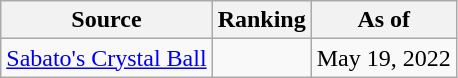<table class="wikitable" style="text-align:center">
<tr>
<th>Source</th>
<th>Ranking</th>
<th>As of</th>
</tr>
<tr>
<td align=left><a href='#'>Sabato's Crystal Ball</a></td>
<td></td>
<td>May 19, 2022</td>
</tr>
</table>
